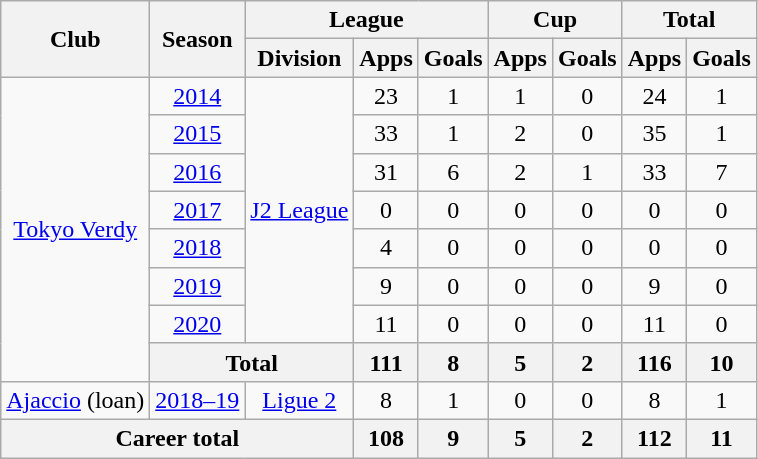<table class="wikitable" style="text-align:center">
<tr>
<th rowspan="2">Club</th>
<th rowspan="2">Season</th>
<th colspan="3">League</th>
<th colspan="2">Cup</th>
<th colspan="2">Total</th>
</tr>
<tr>
<th>Division</th>
<th>Apps</th>
<th>Goals</th>
<th>Apps</th>
<th>Goals</th>
<th>Apps</th>
<th>Goals</th>
</tr>
<tr>
<td rowspan="8"><a href='#'>Tokyo Verdy</a></td>
<td><a href='#'>2014</a></td>
<td rowspan="7"><a href='#'>J2 League</a></td>
<td>23</td>
<td>1</td>
<td>1</td>
<td>0</td>
<td>24</td>
<td>1</td>
</tr>
<tr>
<td><a href='#'>2015</a></td>
<td>33</td>
<td>1</td>
<td>2</td>
<td>0</td>
<td>35</td>
<td>1</td>
</tr>
<tr>
<td><a href='#'>2016</a></td>
<td>31</td>
<td>6</td>
<td>2</td>
<td>1</td>
<td>33</td>
<td>7</td>
</tr>
<tr>
<td><a href='#'>2017</a></td>
<td>0</td>
<td>0</td>
<td>0</td>
<td>0</td>
<td>0</td>
<td>0</td>
</tr>
<tr>
<td><a href='#'>2018</a></td>
<td>4</td>
<td>0</td>
<td>0</td>
<td>0</td>
<td>0</td>
<td>0</td>
</tr>
<tr>
<td><a href='#'>2019</a></td>
<td>9</td>
<td>0</td>
<td>0</td>
<td>0</td>
<td>9</td>
<td>0</td>
</tr>
<tr>
<td><a href='#'>2020</a></td>
<td>11</td>
<td>0</td>
<td>0</td>
<td>0</td>
<td>11</td>
<td>0</td>
</tr>
<tr>
<th colspan="2">Total</th>
<th>111</th>
<th>8</th>
<th>5</th>
<th>2</th>
<th>116</th>
<th>10</th>
</tr>
<tr>
<td><a href='#'>Ajaccio</a> (loan)</td>
<td><a href='#'>2018–19</a></td>
<td><a href='#'>Ligue 2</a></td>
<td>8</td>
<td>1</td>
<td>0</td>
<td>0</td>
<td>8</td>
<td>1</td>
</tr>
<tr>
<th colspan="3">Career total</th>
<th>108</th>
<th>9</th>
<th>5</th>
<th>2</th>
<th>112</th>
<th>11</th>
</tr>
</table>
